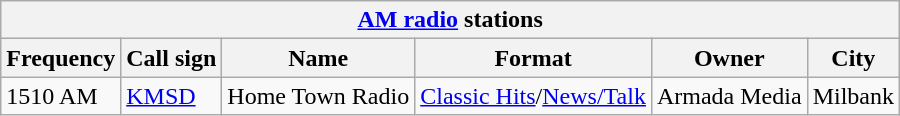<table class="wikitable">
<tr>
<th align="center" colspan="6"><strong><a href='#'>AM radio</a> stations</strong></th>
</tr>
<tr>
<th>Frequency</th>
<th>Call sign</th>
<th>Name</th>
<th>Format</th>
<th>Owner</th>
<th>City</th>
</tr>
<tr>
<td>1510 AM</td>
<td><a href='#'>KMSD</a></td>
<td>Home Town Radio</td>
<td><a href='#'>Classic Hits</a>/<a href='#'>News/Talk</a></td>
<td>Armada Media</td>
<td>Milbank</td>
</tr>
</table>
